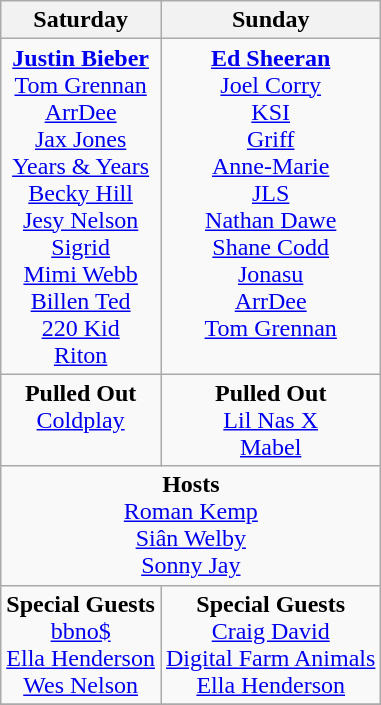<table class="wikitable sortable">
<tr>
<th>Saturday</th>
<th>Sunday</th>
</tr>
<tr style="text-align:center; vertical-align:top; width:150px;">
<td><strong><a href='#'>Justin Bieber</a></strong><br><a href='#'>Tom Grennan</a><br><a href='#'>ArrDee</a><br><a href='#'>Jax Jones</a><br><a href='#'>Years & Years</a><br><a href='#'>Becky Hill</a><br><a href='#'>Jesy Nelson</a><br><a href='#'>Sigrid</a><br><a href='#'>Mimi Webb</a><br><a href='#'>Billen Ted</a><br><a href='#'>220 Kid</a><br><a href='#'>Riton</a></td>
<td><strong><a href='#'>Ed Sheeran</a></strong><br><a href='#'>Joel Corry</a><br><a href='#'>KSI</a><br><a href='#'>Griff</a><br><a href='#'>Anne-Marie</a><br><a href='#'>JLS</a><br><a href='#'>Nathan Dawe</a><br><a href='#'>Shane Codd</a><br><a href='#'>Jonasu</a><br><a href='#'>ArrDee</a><br><a href='#'>Tom Grennan</a></td>
</tr>
<tr style="text-align:center; vertical-align:top; width:150px;">
<td><strong>Pulled Out</strong><br><a href='#'>Coldplay</a></td>
<td><strong>Pulled Out</strong><br><a href='#'>Lil Nas X</a><br><a href='#'>Mabel</a></td>
</tr>
<tr style="text-align:center; vertical-align:top; width:150px;">
<td colspan=2><strong>Hosts</strong><br><a href='#'>Roman Kemp</a><br><a href='#'>Siân Welby</a><br><a href='#'>Sonny Jay</a></td>
</tr>
<tr style="text-align:center; vertical-align:top; width:150px;">
<td><strong>Special Guests</strong><br><a href='#'>bbno$</a><br><a href='#'>Ella Henderson</a><br><a href='#'>Wes Nelson</a></td>
<td><strong>Special Guests</strong><br><a href='#'>Craig David</a><br><a href='#'>Digital Farm Animals</a><br><a href='#'>Ella Henderson</a></td>
</tr>
<tr>
</tr>
</table>
